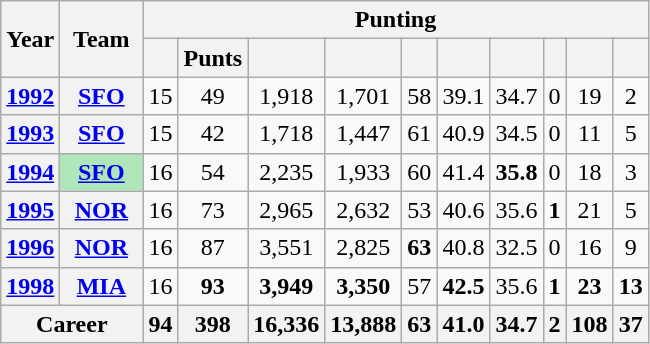<table class=wikitable style="text-align:center;">
<tr>
<th rowspan="2">Year</th>
<th rowspan="2">Team</th>
<th colspan="10">Punting</th>
</tr>
<tr>
<th></th>
<th>Punts</th>
<th></th>
<th></th>
<th></th>
<th></th>
<th></th>
<th></th>
<th></th>
<th></th>
</tr>
<tr>
<th><a href='#'>1992</a></th>
<th><a href='#'>SFO</a></th>
<td>15</td>
<td>49</td>
<td>1,918</td>
<td>1,701</td>
<td>58</td>
<td>39.1</td>
<td>34.7</td>
<td>0</td>
<td>19</td>
<td>2</td>
</tr>
<tr>
<th><a href='#'>1993</a></th>
<th><a href='#'>SFO</a></th>
<td>15</td>
<td>42</td>
<td>1,718</td>
<td>1,447</td>
<td>61</td>
<td>40.9</td>
<td>34.5</td>
<td>0</td>
<td>11</td>
<td>5</td>
</tr>
<tr>
<th><a href='#'>1994</a></th>
<th style="background:#afe6ba; width:3em;"><a href='#'>SFO</a></th>
<td>16</td>
<td>54</td>
<td>2,235</td>
<td>1,933</td>
<td>60</td>
<td>41.4</td>
<td><strong>35.8</strong></td>
<td>0</td>
<td>18</td>
<td>3</td>
</tr>
<tr>
<th><a href='#'>1995</a></th>
<th><a href='#'>NOR</a></th>
<td>16</td>
<td>73</td>
<td>2,965</td>
<td>2,632</td>
<td>53</td>
<td>40.6</td>
<td>35.6</td>
<td><strong>1</strong></td>
<td>21</td>
<td>5</td>
</tr>
<tr>
<th><a href='#'>1996</a></th>
<th><a href='#'>NOR</a></th>
<td>16</td>
<td>87</td>
<td>3,551</td>
<td>2,825</td>
<td><strong>63</strong></td>
<td>40.8</td>
<td>32.5</td>
<td>0</td>
<td>16</td>
<td>9</td>
</tr>
<tr>
<th><a href='#'>1998</a></th>
<th><a href='#'>MIA</a></th>
<td>16</td>
<td><strong>93</strong></td>
<td><strong>3,949</strong></td>
<td><strong>3,350</strong></td>
<td>57</td>
<td><strong>42.5</strong></td>
<td>35.6</td>
<td><strong>1</strong></td>
<td><strong>23</strong></td>
<td><strong>13</strong></td>
</tr>
<tr>
<th colspan="2">Career</th>
<th>94</th>
<th>398</th>
<th>16,336</th>
<th>13,888</th>
<th>63</th>
<th>41.0</th>
<th>34.7</th>
<th>2</th>
<th>108</th>
<th>37</th>
</tr>
</table>
